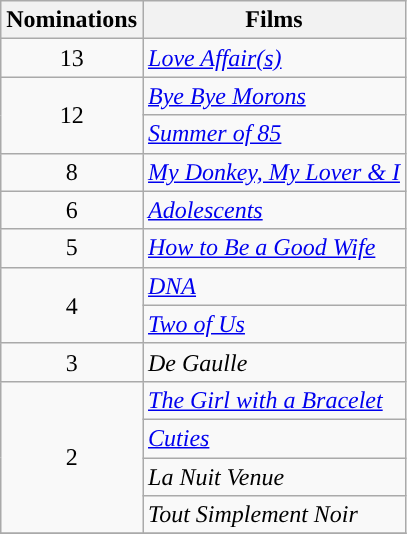<table class="wikitable">
<tr>
<th>Nominations</th>
<th>Films</th>
</tr>
<tr>
<td style="text-align:center">13</td>
<td><em><a href='#'>Love Affair(s)</a></em></td>
</tr>
<tr>
<td rowspan="2" style="text-align:center">12</td>
<td><em><a href='#'>Bye Bye Morons</a></em></td>
</tr>
<tr>
<td><em><a href='#'>Summer of 85</a></em></td>
</tr>
<tr>
<td style="text-align:center">8</td>
<td><em><a href='#'>My Donkey, My Lover & I</a></em></td>
</tr>
<tr>
<td style="text-align:center">6</td>
<td><em><a href='#'>Adolescents</a></em></td>
</tr>
<tr>
<td style="text-align:center">5</td>
<td><em><a href='#'>How to Be a Good Wife</a></em></td>
</tr>
<tr>
<td rowspan="2" style="text-align:center">4</td>
<td><em><a href='#'>DNA</a></em></td>
</tr>
<tr>
<td><em><a href='#'>Two of Us</a></em></td>
</tr>
<tr>
<td style="text-align:center">3</td>
<td><em>De Gaulle</em></td>
</tr>
<tr>
<td rowspan="4" style="text-align:center">2</td>
<td><em><a href='#'>The Girl with a Bracelet</a></em></td>
</tr>
<tr>
<td><em><a href='#'>Cuties</a></em></td>
</tr>
<tr>
<td><em>La Nuit Venue</em></td>
</tr>
<tr>
<td><em>Tout Simplement Noir</em></td>
</tr>
<tr>
</tr>
</table>
